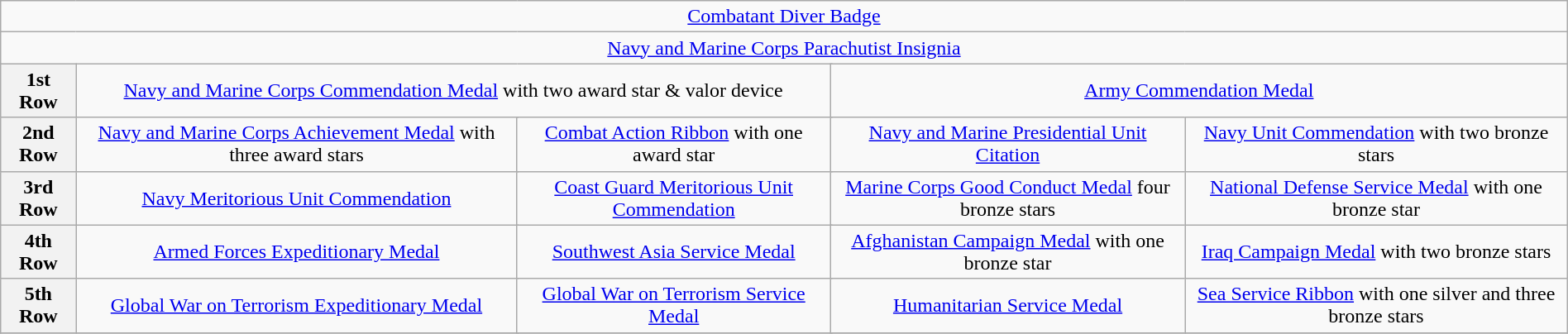<table class="wikitable" style="margin:1em auto; text-align:center;">
<tr>
<td colspan="16"><a href='#'>Combatant Diver Badge</a></td>
</tr>
<tr>
<td colspan="16"><a href='#'>Navy and Marine Corps Parachutist Insignia</a></td>
</tr>
<tr>
<th>1st Row</th>
<td colspan="6"><a href='#'>Navy and Marine Corps Commendation Medal</a> with two award star & valor device</td>
<td colspan="6"><a href='#'>Army Commendation Medal</a></td>
</tr>
<tr>
<th>2nd Row</th>
<td colspan="3"><a href='#'>Navy and Marine Corps Achievement Medal</a> with three award stars</td>
<td colspan="3"><a href='#'>Combat Action Ribbon</a> with one award star</td>
<td colspan="3"><a href='#'>Navy and Marine Presidential Unit Citation</a></td>
<td colspan="3"><a href='#'>Navy Unit Commendation</a> with two bronze stars</td>
</tr>
<tr>
<th>3rd Row</th>
<td colspan="3"><a href='#'>Navy Meritorious Unit Commendation</a></td>
<td colspan="3"><a href='#'>Coast Guard Meritorious Unit Commendation</a></td>
<td colspan="3"><a href='#'>Marine Corps Good Conduct Medal</a> four bronze stars</td>
<td colspan="3"><a href='#'>National Defense Service Medal</a> with one bronze star</td>
</tr>
<tr>
<th>4th Row</th>
<td colspan="3"><a href='#'>Armed Forces Expeditionary Medal</a></td>
<td colspan="3"><a href='#'>Southwest Asia Service Medal</a></td>
<td colspan="3"><a href='#'>Afghanistan Campaign Medal</a> with one bronze star</td>
<td colspan="3"><a href='#'>Iraq Campaign Medal</a> with two bronze stars</td>
</tr>
<tr>
<th>5th Row</th>
<td colspan="3"><a href='#'>Global War on Terrorism Expeditionary Medal</a></td>
<td colspan="3"><a href='#'>Global War on Terrorism Service Medal</a></td>
<td colspan="3"><a href='#'>Humanitarian Service Medal</a></td>
<td colspan="3"><a href='#'>Sea Service Ribbon</a> with one silver and three bronze stars</td>
</tr>
<tr>
</tr>
</table>
